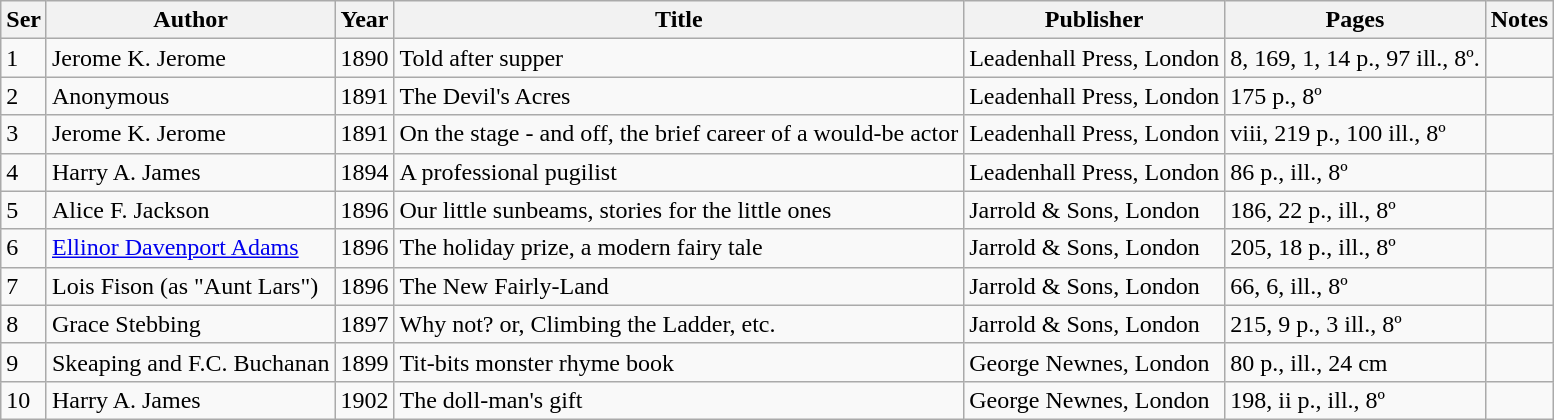<table class="wikitable sortable">
<tr>
<th>Ser</th>
<th>Author</th>
<th>Year</th>
<th>Title</th>
<th>Publisher</th>
<th>Pages</th>
<th>Notes</th>
</tr>
<tr>
<td>1</td>
<td>Jerome K.  Jerome</td>
<td>1890</td>
<td>Told after supper</td>
<td>Leadenhall Press, London</td>
<td>8, 169, 1, 14 p., 97 ill., 8º.</td>
<td></td>
</tr>
<tr>
<td>2</td>
<td>Anonymous</td>
<td>1891</td>
<td>The Devil's Acres</td>
<td>Leadenhall Press, London</td>
<td>175 p., 8º</td>
<td></td>
</tr>
<tr>
<td>3</td>
<td>Jerome K.  Jerome</td>
<td>1891</td>
<td>On the stage - and off, the brief career of a would-be actor</td>
<td>Leadenhall Press, London</td>
<td>viii, 219 p., 100 ill., 8º</td>
<td></td>
</tr>
<tr>
<td>4</td>
<td>Harry A. James</td>
<td>1894</td>
<td>A professional pugilist</td>
<td>Leadenhall Press, London</td>
<td>86 p., ill., 8º</td>
<td></td>
</tr>
<tr>
<td>5</td>
<td>Alice F. Jackson</td>
<td>1896</td>
<td>Our little sunbeams, stories for the little ones</td>
<td>Jarrold & Sons, London</td>
<td>186, 22 p., ill., 8º</td>
<td></td>
</tr>
<tr>
<td>6</td>
<td><a href='#'>Ellinor Davenport Adams</a></td>
<td>1896</td>
<td>The holiday prize, a modern fairy tale</td>
<td>Jarrold & Sons, London</td>
<td>205, 18 p., ill., 8º</td>
<td></td>
</tr>
<tr>
<td>7</td>
<td>Lois Fison (as "Aunt Lars")</td>
<td>1896</td>
<td>The New Fairly-Land</td>
<td>Jarrold & Sons, London</td>
<td>66, 6, ill., 8º</td>
<td></td>
</tr>
<tr>
<td>8</td>
<td>Grace Stebbing</td>
<td>1897</td>
<td>Why not? or, Climbing the Ladder, etc.</td>
<td>Jarrold & Sons, London</td>
<td>215, 9 p., 3 ill., 8º</td>
<td></td>
</tr>
<tr>
<td>9</td>
<td>Skeaping and F.C. Buchanan</td>
<td>1899</td>
<td>Tit-bits monster rhyme book</td>
<td>George Newnes, London</td>
<td>80 p., ill., 24 cm</td>
<td></td>
</tr>
<tr>
<td>10</td>
<td>Harry A. James</td>
<td>1902</td>
<td>The doll-man's gift</td>
<td>George Newnes, London</td>
<td>198, ii p., ill., 8º</td>
<td></td>
</tr>
</table>
